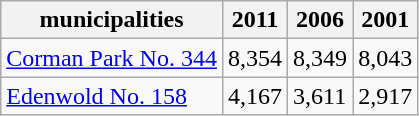<table class="wikitable" style="margin-left:20px;">
<tr>
<th>municipalities</th>
<th>2011</th>
<th>2006</th>
<th>2001</th>
</tr>
<tr>
<td align=left><a href='#'>Corman Park No. 344</a></td>
<td>8,354</td>
<td>8,349</td>
<td>8,043</td>
</tr>
<tr>
<td align=left><a href='#'>Edenwold No. 158</a></td>
<td>4,167</td>
<td>3,611</td>
<td>2,917</td>
</tr>
</table>
